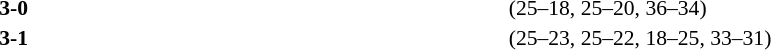<table width=100% cellspacing=1>
<tr>
<th width=20%></th>
<th width=12%></th>
<th width=20%></th>
<th width=33%></th>
<td></td>
</tr>
<tr style=font-size:90%>
<td align=right></td>
<td align=center><strong>3-0</strong></td>
<td></td>
<td>(25–18, 25–20, 36–34)</td>
<td></td>
</tr>
<tr style=font-size:90%>
<td align=right></td>
<td align=center><strong>3-1</strong></td>
<td></td>
<td>(25–23, 25–22, 18–25, 33–31)</td>
</tr>
</table>
